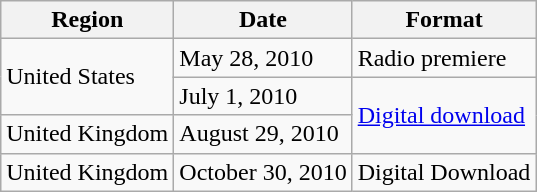<table class="wikitable">
<tr>
<th>Region</th>
<th>Date</th>
<th>Format</th>
</tr>
<tr>
<td rowspan="2">United States</td>
<td>May 28, 2010</td>
<td>Radio premiere</td>
</tr>
<tr>
<td>July 1, 2010</td>
<td rowspan="2"><a href='#'>Digital download</a></td>
</tr>
<tr>
<td>United Kingdom</td>
<td>August 29, 2010</td>
</tr>
<tr>
<td>United Kingdom</td>
<td>October 30, 2010</td>
<td>Digital Download</td>
</tr>
</table>
